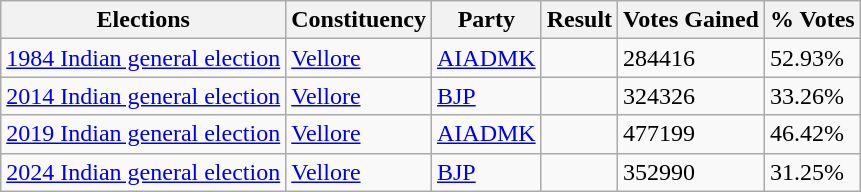<table class="wikitable">
<tr>
<th>Elections</th>
<th>Constituency</th>
<th>Party</th>
<th>Result</th>
<th>Votes Gained</th>
<th>% Votes</th>
</tr>
<tr>
<td><a href='#'>1984 Indian general election</a></td>
<td><a href='#'>Vellore</a></td>
<td><a href='#'>AIADMK</a></td>
<td></td>
<td>284416</td>
<td>52.93%</td>
</tr>
<tr>
<td><a href='#'>2014 Indian general election</a></td>
<td><a href='#'>Vellore</a></td>
<td><a href='#'>BJP</a></td>
<td></td>
<td>324326</td>
<td>33.26%</td>
</tr>
<tr>
<td><a href='#'>2019 Indian general election</a></td>
<td><a href='#'>Vellore</a></td>
<td><a href='#'>AIADMK</a></td>
<td></td>
<td>477199</td>
<td>46.42%</td>
</tr>
<tr>
<td><a href='#'>2024 Indian general election</a></td>
<td><a href='#'>Vellore</a></td>
<td><a href='#'>BJP</a></td>
<td></td>
<td>352990</td>
<td>31.25%</td>
</tr>
</table>
